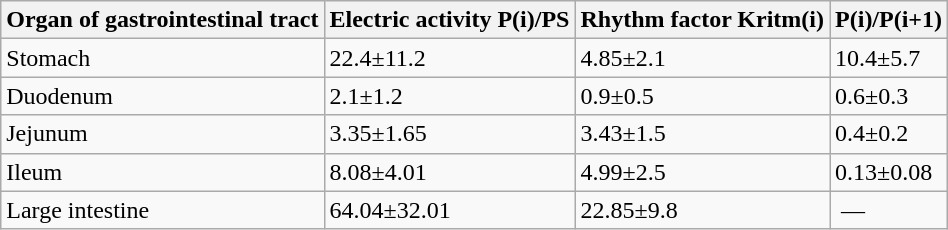<table class="wikitable">
<tr>
<th>Organ of gastrointestinal tract</th>
<th>Electric activity P(i)/PS</th>
<th>Rhythm factor Kritm(i)</th>
<th>P(i)/P(i+1)</th>
</tr>
<tr>
<td>Stomach</td>
<td>22.4±11.2</td>
<td>4.85±2.1</td>
<td>10.4±5.7</td>
</tr>
<tr>
<td>Duodenum</td>
<td>2.1±1.2</td>
<td>0.9±0.5</td>
<td>0.6±0.3</td>
</tr>
<tr>
<td>Jejunum</td>
<td>3.35±1.65</td>
<td>3.43±1.5</td>
<td>0.4±0.2</td>
</tr>
<tr>
<td>Ileum</td>
<td>8.08±4.01</td>
<td>4.99±2.5</td>
<td>0.13±0.08</td>
</tr>
<tr>
<td>Large intestine</td>
<td>64.04±32.01</td>
<td>22.85±9.8</td>
<td> —</td>
</tr>
</table>
